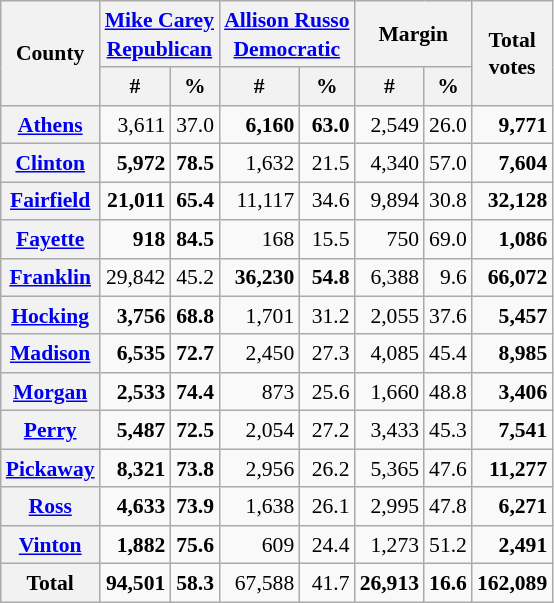<table class="wikitable sortable" style="text-align:right;font-size:90%;line-height:1.3">
<tr>
<th rowspan="2">County</th>
<th colspan="2"><a href='#'>Mike Carey</a><br><a href='#'>Republican</a></th>
<th colspan="2"><a href='#'>Allison Russo</a><br><a href='#'>Democratic</a></th>
<th colspan="2">Margin</th>
<th rowspan="2">Total<br>votes</th>
</tr>
<tr>
<th data-sort-type="number" style="text-align:center;">#</th>
<th data-sort-type="number" style="text-align:center;">%</th>
<th data-sort-type="number" style="text-align:center;">#</th>
<th data-sort-type="number" style="text-align:center;">%</th>
<th data-sort-type="number" style="text-align:center;">#</th>
<th data-sort-type="number" style="text-align:center;">%</th>
</tr>
<tr>
<th><a href='#'>Athens</a> </th>
<td>3,611</td>
<td>37.0</td>
<td><strong>6,160</strong></td>
<td><strong>63.0</strong></td>
<td>2,549</td>
<td>26.0</td>
<td><strong>9,771</strong></td>
</tr>
<tr>
<th><a href='#'>Clinton</a></th>
<td><strong>5,972</strong></td>
<td><strong>78.5</strong></td>
<td>1,632</td>
<td>21.5</td>
<td>4,340</td>
<td>57.0</td>
<td><strong>7,604</strong></td>
</tr>
<tr>
<th><a href='#'>Fairfield</a></th>
<td><strong>21,011</strong></td>
<td><strong>65.4</strong></td>
<td>11,117</td>
<td>34.6</td>
<td>9,894</td>
<td>30.8</td>
<td><strong>32,128</strong></td>
</tr>
<tr>
<th><a href='#'>Fayette</a> </th>
<td><strong>918</strong></td>
<td><strong>84.5</strong></td>
<td>168</td>
<td>15.5</td>
<td>750</td>
<td>69.0</td>
<td><strong>1,086</strong></td>
</tr>
<tr>
<th><a href='#'>Franklin</a> </th>
<td>29,842</td>
<td>45.2</td>
<td><strong>36,230</strong></td>
<td><strong>54.8</strong></td>
<td>6,388</td>
<td>9.6</td>
<td><strong>66,072</strong></td>
</tr>
<tr>
<th><a href='#'>Hocking</a></th>
<td><strong>3,756</strong></td>
<td><strong>68.8</strong></td>
<td>1,701</td>
<td>31.2</td>
<td>2,055</td>
<td>37.6</td>
<td><strong>5,457</strong></td>
</tr>
<tr>
<th><a href='#'>Madison</a></th>
<td><strong>6,535</strong></td>
<td><strong>72.7</strong></td>
<td>2,450</td>
<td>27.3</td>
<td>4,085</td>
<td>45.4</td>
<td><strong>8,985</strong></td>
</tr>
<tr>
<th><a href='#'>Morgan</a></th>
<td><strong>2,533</strong></td>
<td><strong>74.4</strong></td>
<td>873</td>
<td>25.6</td>
<td>1,660</td>
<td>48.8</td>
<td><strong>3,406</strong></td>
</tr>
<tr>
<th><a href='#'>Perry</a></th>
<td><strong>5,487</strong></td>
<td><strong>72.5</strong></td>
<td>2,054</td>
<td>27.2</td>
<td>3,433</td>
<td>45.3</td>
<td><strong>7,541</strong></td>
</tr>
<tr>
<th><a href='#'>Pickaway</a></th>
<td><strong>8,321</strong></td>
<td><strong>73.8</strong></td>
<td>2,956</td>
<td>26.2</td>
<td>5,365</td>
<td>47.6</td>
<td><strong>11,277</strong></td>
</tr>
<tr>
<th><a href='#'>Ross</a> </th>
<td><strong>4,633</strong></td>
<td><strong>73.9</strong></td>
<td>1,638</td>
<td>26.1</td>
<td>2,995</td>
<td>47.8</td>
<td><strong>6,271</strong></td>
</tr>
<tr>
<th><a href='#'>Vinton</a></th>
<td><strong>1,882</strong></td>
<td><strong>75.6</strong></td>
<td>609</td>
<td>24.4</td>
<td>1,273</td>
<td>51.2</td>
<td><strong>2,491</strong></td>
</tr>
<tr class="sortbottom">
<th>Total</th>
<td><strong>94,501</strong></td>
<td><strong>58.3</strong></td>
<td>67,588</td>
<td>41.7</td>
<td><strong>26,913</strong></td>
<td><strong>16.6</strong></td>
<td><strong>162,089</strong></td>
</tr>
</table>
